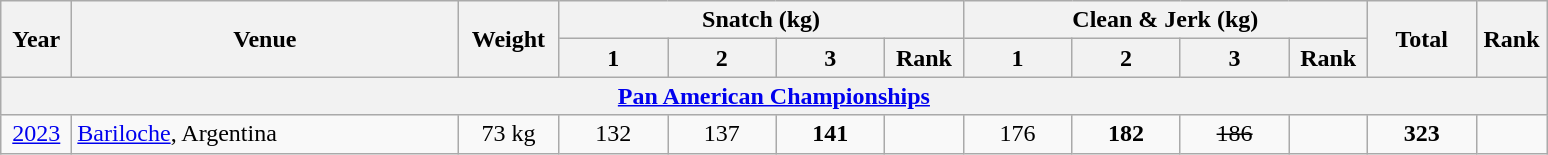<table class = "wikitable" style="text-align:center;">
<tr>
<th rowspan=2 width=40>Year</th>
<th rowspan=2 width=250>Venue</th>
<th rowspan=2 width=60>Weight</th>
<th colspan=4>Snatch (kg)</th>
<th colspan=4>Clean & Jerk (kg)</th>
<th rowspan=2 width=65>Total</th>
<th rowspan=2 width=40>Rank</th>
</tr>
<tr>
<th width=65>1</th>
<th width=65>2</th>
<th width=65>3</th>
<th width=45>Rank</th>
<th width=65>1</th>
<th width=65>2</th>
<th width=65>3</th>
<th width=45>Rank</th>
</tr>
<tr>
<th colspan=13><a href='#'>Pan American Championships</a></th>
</tr>
<tr>
<td><a href='#'>2023</a></td>
<td align=left> <a href='#'>Bariloche</a>, Argentina</td>
<td>73 kg</td>
<td>132</td>
<td>137</td>
<td><strong>141</strong></td>
<td></td>
<td>176</td>
<td><strong>182</strong></td>
<td><s>186</s></td>
<td></td>
<td><strong>323</strong></td>
<td></td>
</tr>
</table>
